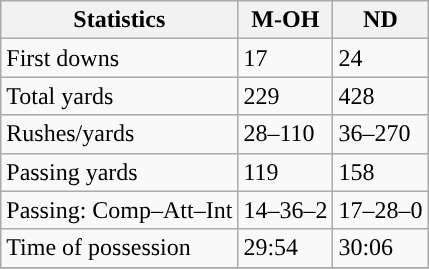<table class="wikitable" style="float: left;">
<tr>
<th>Statistics</th>
<th>M-OH</th>
<th>ND</th>
</tr>
<tr>
<td>First downs</td>
<td>17</td>
<td>24</td>
</tr>
<tr>
<td>Total yards</td>
<td>229</td>
<td>428</td>
</tr>
<tr>
<td>Rushes/yards</td>
<td>28–110</td>
<td>36–270</td>
</tr>
<tr>
<td>Passing yards</td>
<td>119</td>
<td>158</td>
</tr>
<tr>
<td>Passing: Comp–Att–Int</td>
<td>14–36–2</td>
<td>17–28–0</td>
</tr>
<tr>
<td>Time of possession</td>
<td>29:54</td>
<td>30:06</td>
</tr>
<tr>
</tr>
</table>
